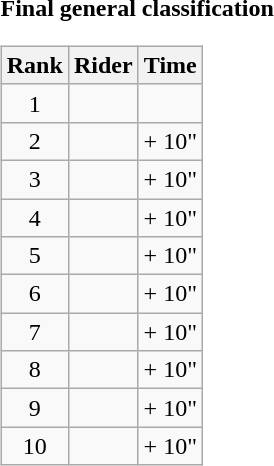<table>
<tr>
<td><strong>Final general classification</strong><br><table class="wikitable">
<tr>
<th scope="col">Rank</th>
<th scope="col">Rider</th>
<th scope="col">Time</th>
</tr>
<tr>
<td style="text-align:center;">1</td>
<td></td>
<td style="text-align:right;"></td>
</tr>
<tr>
<td style="text-align:center;">2</td>
<td></td>
<td style="text-align:right;">+ 10"</td>
</tr>
<tr>
<td style="text-align:center;">3</td>
<td></td>
<td style="text-align:right;">+ 10"</td>
</tr>
<tr>
<td style="text-align:center;">4</td>
<td></td>
<td style="text-align:right;">+ 10"</td>
</tr>
<tr>
<td style="text-align:center;">5</td>
<td></td>
<td style="text-align:right;">+ 10"</td>
</tr>
<tr>
<td style="text-align:center;">6</td>
<td></td>
<td style="text-align:right;">+ 10"</td>
</tr>
<tr>
<td style="text-align:center;">7</td>
<td></td>
<td style="text-align:right;">+ 10"</td>
</tr>
<tr>
<td style="text-align:center;">8</td>
<td></td>
<td style="text-align:right;">+ 10"</td>
</tr>
<tr>
<td style="text-align:center;">9</td>
<td></td>
<td style="text-align:right;">+ 10"</td>
</tr>
<tr>
<td style="text-align:center;">10</td>
<td></td>
<td style="text-align:right;">+ 10"</td>
</tr>
</table>
</td>
</tr>
</table>
